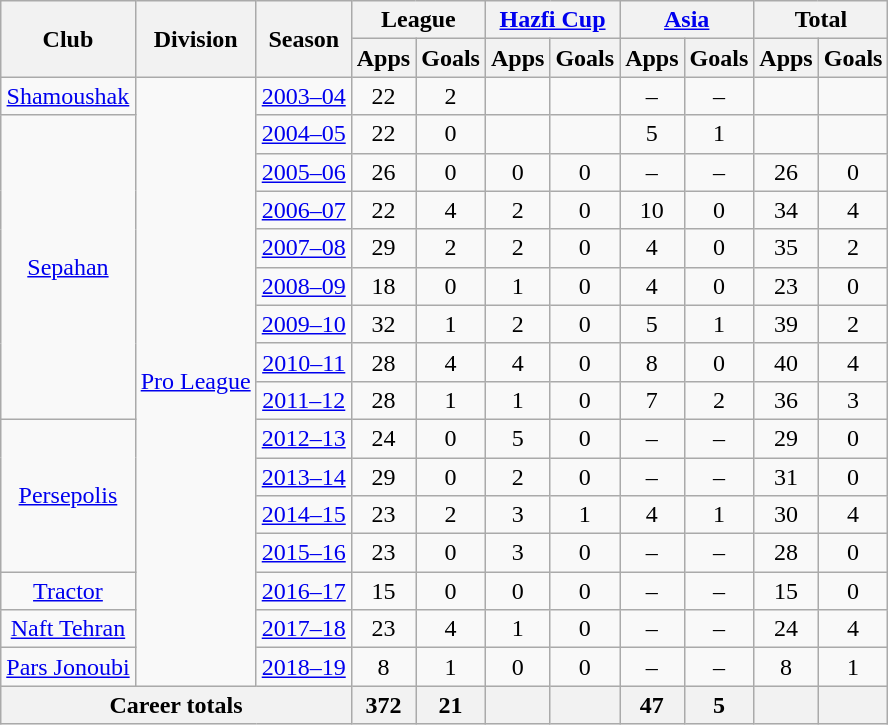<table class="wikitable" style="text-align: center;">
<tr>
<th rowspan="2">Club</th>
<th rowspan="2">Division</th>
<th rowspan="2">Season</th>
<th colspan="2">League</th>
<th colspan="2"><a href='#'>Hazfi Cup</a></th>
<th colspan="2"><a href='#'>Asia</a></th>
<th colspan="2">Total</th>
</tr>
<tr>
<th>Apps</th>
<th>Goals</th>
<th>Apps</th>
<th>Goals</th>
<th>Apps</th>
<th>Goals</th>
<th>Apps</th>
<th>Goals</th>
</tr>
<tr>
<td><a href='#'>Shamoushak</a></td>
<td rowspan="16"><a href='#'>Pro League</a></td>
<td><a href='#'>2003–04</a></td>
<td>22</td>
<td>2</td>
<td></td>
<td></td>
<td>–</td>
<td>–</td>
<td></td>
<td></td>
</tr>
<tr>
<td rowspan="8"><a href='#'>Sepahan</a></td>
<td><a href='#'>2004–05</a></td>
<td>22</td>
<td>0</td>
<td></td>
<td></td>
<td>5</td>
<td>1</td>
<td></td>
<td></td>
</tr>
<tr>
<td><a href='#'>2005–06</a></td>
<td>26</td>
<td>0</td>
<td>0</td>
<td>0</td>
<td>–</td>
<td>–</td>
<td>26</td>
<td>0</td>
</tr>
<tr>
<td><a href='#'>2006–07</a></td>
<td>22</td>
<td>4</td>
<td>2</td>
<td>0</td>
<td>10</td>
<td>0</td>
<td>34</td>
<td>4</td>
</tr>
<tr>
<td><a href='#'>2007–08</a></td>
<td>29</td>
<td>2</td>
<td>2</td>
<td>0</td>
<td>4</td>
<td>0</td>
<td>35</td>
<td>2</td>
</tr>
<tr>
<td><a href='#'>2008–09</a></td>
<td>18</td>
<td>0</td>
<td>1</td>
<td>0</td>
<td>4</td>
<td>0</td>
<td>23</td>
<td>0</td>
</tr>
<tr>
<td><a href='#'>2009–10</a></td>
<td>32</td>
<td>1</td>
<td>2</td>
<td>0</td>
<td>5</td>
<td>1</td>
<td>39</td>
<td>2</td>
</tr>
<tr>
<td><a href='#'>2010–11</a></td>
<td>28</td>
<td>4</td>
<td>4</td>
<td>0</td>
<td>8</td>
<td>0</td>
<td>40</td>
<td>4</td>
</tr>
<tr>
<td><a href='#'>2011–12</a></td>
<td>28</td>
<td>1</td>
<td>1</td>
<td>0</td>
<td>7</td>
<td>2</td>
<td>36</td>
<td>3</td>
</tr>
<tr>
<td rowspan="4"><a href='#'>Persepolis</a></td>
<td><a href='#'>2012–13</a></td>
<td>24</td>
<td>0</td>
<td>5</td>
<td>0</td>
<td>–</td>
<td>–</td>
<td>29</td>
<td>0</td>
</tr>
<tr>
<td><a href='#'>2013–14</a></td>
<td>29</td>
<td>0</td>
<td>2</td>
<td>0</td>
<td>–</td>
<td>–</td>
<td>31</td>
<td>0</td>
</tr>
<tr>
<td><a href='#'>2014–15</a></td>
<td>23</td>
<td>2</td>
<td>3</td>
<td>1</td>
<td>4</td>
<td>1</td>
<td>30</td>
<td>4</td>
</tr>
<tr>
<td><a href='#'>2015–16</a></td>
<td>23</td>
<td>0</td>
<td>3</td>
<td>0</td>
<td>–</td>
<td>–</td>
<td>28</td>
<td>0</td>
</tr>
<tr>
<td><a href='#'>Tractor</a></td>
<td><a href='#'>2016–17</a></td>
<td>15</td>
<td>0</td>
<td>0</td>
<td>0</td>
<td>–</td>
<td>–</td>
<td>15</td>
<td>0</td>
</tr>
<tr>
<td><a href='#'>Naft Tehran</a></td>
<td><a href='#'>2017–18</a></td>
<td>23</td>
<td>4</td>
<td>1</td>
<td>0</td>
<td>–</td>
<td>–</td>
<td>24</td>
<td>4</td>
</tr>
<tr>
<td><a href='#'>Pars Jonoubi</a></td>
<td><a href='#'>2018–19</a></td>
<td>8</td>
<td>1</td>
<td>0</td>
<td>0</td>
<td>–</td>
<td>–</td>
<td>8</td>
<td>1</td>
</tr>
<tr>
<th colspan="3">Career totals</th>
<th>372</th>
<th>21</th>
<th></th>
<th></th>
<th>47</th>
<th>5</th>
<th></th>
<th></th>
</tr>
</table>
